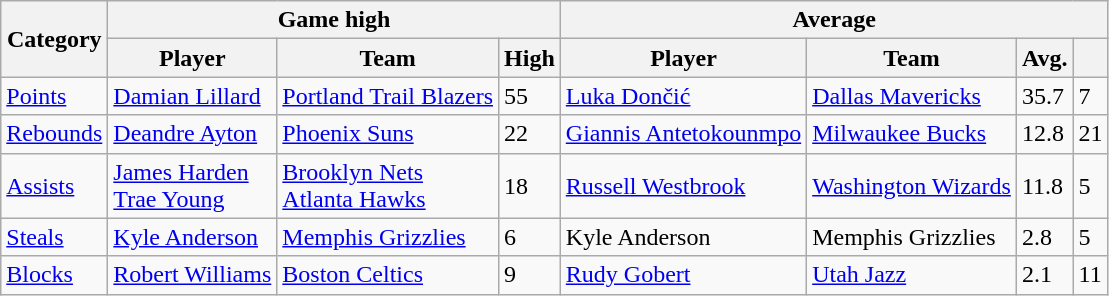<table class=wikitable style="text-align:left;">
<tr>
<th rowspan=2>Category</th>
<th colspan=3>Game high</th>
<th colspan=4>Average</th>
</tr>
<tr>
<th>Player</th>
<th>Team</th>
<th>High</th>
<th>Player</th>
<th>Team</th>
<th>Avg.</th>
<th></th>
</tr>
<tr>
<td><a href='#'>Points</a></td>
<td><a href='#'>Damian Lillard</a></td>
<td><a href='#'>Portland Trail Blazers</a></td>
<td>55</td>
<td><a href='#'>Luka Dončić</a></td>
<td><a href='#'>Dallas Mavericks</a></td>
<td>35.7</td>
<td>7</td>
</tr>
<tr>
<td><a href='#'>Rebounds</a></td>
<td><a href='#'>Deandre Ayton</a></td>
<td><a href='#'>Phoenix Suns</a></td>
<td>22</td>
<td><a href='#'>Giannis Antetokounmpo</a></td>
<td><a href='#'>Milwaukee Bucks</a></td>
<td>12.8</td>
<td>21</td>
</tr>
<tr>
<td><a href='#'>Assists</a></td>
<td><a href='#'>James Harden</a><br><a href='#'>Trae Young</a></td>
<td><a href='#'>Brooklyn Nets</a><br><a href='#'>Atlanta Hawks</a></td>
<td>18</td>
<td><a href='#'>Russell Westbrook</a></td>
<td><a href='#'>Washington Wizards</a></td>
<td>11.8</td>
<td>5</td>
</tr>
<tr>
<td><a href='#'>Steals</a></td>
<td><a href='#'>Kyle Anderson</a></td>
<td><a href='#'>Memphis Grizzlies</a></td>
<td>6</td>
<td>Kyle Anderson</td>
<td>Memphis Grizzlies</td>
<td>2.8</td>
<td>5</td>
</tr>
<tr>
<td><a href='#'>Blocks</a></td>
<td><a href='#'>Robert Williams</a></td>
<td><a href='#'>Boston Celtics</a></td>
<td>9</td>
<td><a href='#'>Rudy Gobert</a></td>
<td><a href='#'>Utah Jazz</a></td>
<td>2.1</td>
<td>11</td>
</tr>
</table>
